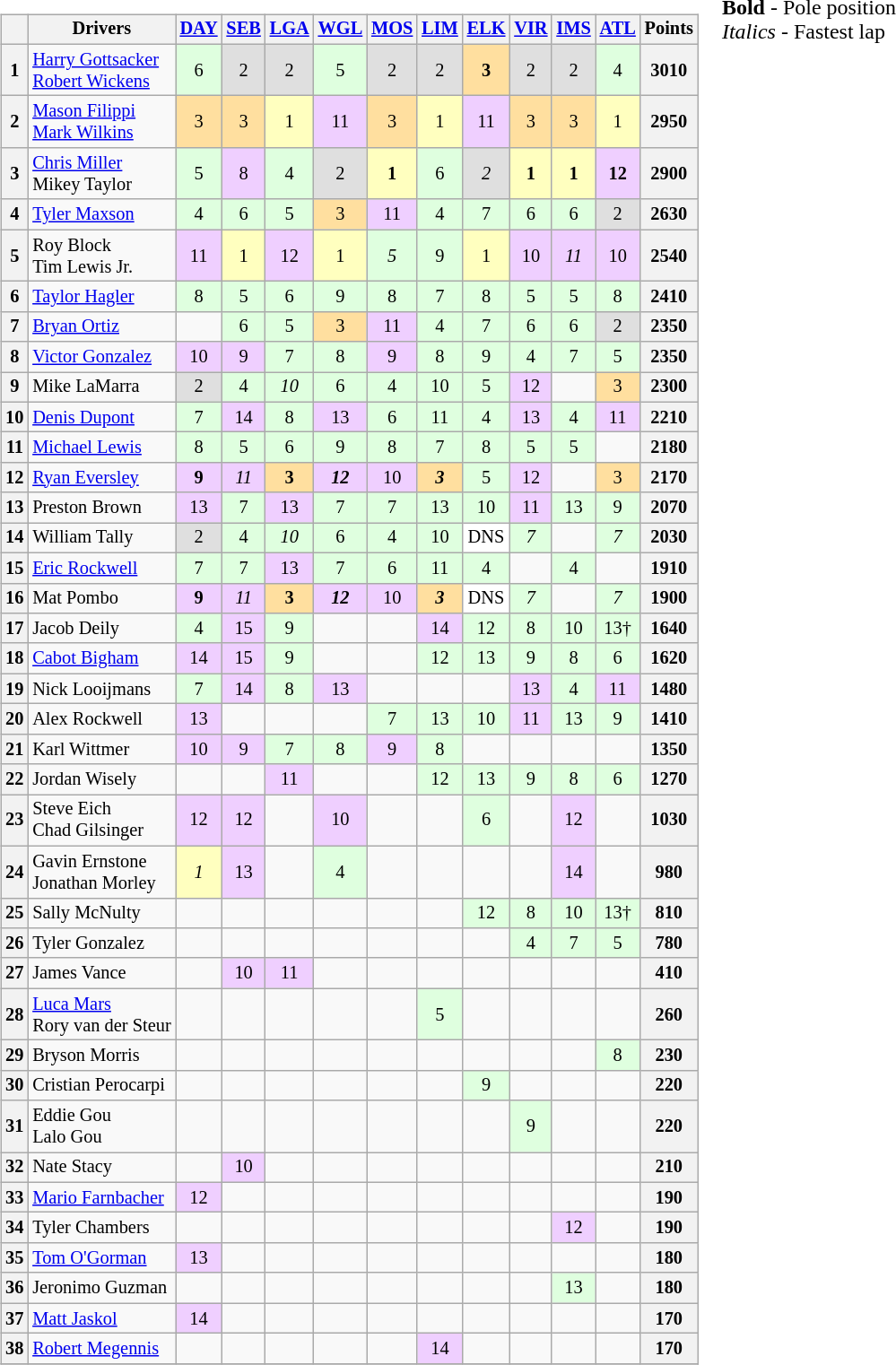<table valign="top">
<tr>
<td valign="top"><br><table class="wikitable" style="font-size:85%; text-align:center">
<tr>
<th></th>
<th>Drivers</th>
<th><a href='#'>DAY</a><br></th>
<th><a href='#'>SEB</a><br></th>
<th><a href='#'>LGA</a><br></th>
<th><a href='#'>WGL</a><br></th>
<th><a href='#'>MOS</a><br></th>
<th><a href='#'>LIM</a><br></th>
<th><a href='#'>ELK</a><br></th>
<th><a href='#'>VIR</a><br></th>
<th><a href='#'>IMS</a><br></th>
<th><a href='#'>ATL</a><br></th>
<th>Points</th>
</tr>
<tr>
<th>1</th>
<td align=left> <a href='#'>Harry Gottsacker</a><br> <a href='#'>Robert Wickens</a></td>
<td style="background:#dfffdf;">6</td>
<td style="background:#dfdfdf;">2</td>
<td style="background:#dfdfdf;">2</td>
<td style="background:#dfffdf;">5</td>
<td style="background:#dfdfdf;">2</td>
<td style="background:#dfdfdf;">2</td>
<td style="background:#ffdf9f;"><strong>3</strong></td>
<td style="background:#dfdfdf;">2</td>
<td style="background:#dfdfdf;">2</td>
<td style="background:#dfffdf;">4</td>
<th>3010</th>
</tr>
<tr>
<th>2</th>
<td align=left> <a href='#'>Mason Filippi</a><br> <a href='#'>Mark Wilkins</a></td>
<td style="background:#ffdf9f;">3</td>
<td style="background:#ffdf9f;">3</td>
<td style="background:#ffffbf;">1</td>
<td style="background:#efcfff;">11</td>
<td style="background:#ffdf9f;">3</td>
<td style="background:#ffffbf;">1</td>
<td style="background:#efcfff;">11</td>
<td style="background:#ffdf9f;">3</td>
<td style="background:#ffdf9f;">3</td>
<td style="background:#ffffbf;">1</td>
<th>2950</th>
</tr>
<tr>
<th>3</th>
<td align=left> <a href='#'>Chris Miller</a><br> Mikey Taylor</td>
<td style="background:#dfffdf;">5</td>
<td style="background:#efcfff;">8</td>
<td style="background:#dfffdf;">4</td>
<td style="background:#dfdfdf;">2</td>
<td style="background:#ffffbf;"><strong>1</strong></td>
<td style="background:#dfffdf;">6</td>
<td style="background:#dfdfdf;"><em>2</em></td>
<td style="background:#ffffbf;"><strong>1</strong></td>
<td style="background:#ffffbf;"><strong>1</strong></td>
<td style="background:#efcfff;"><strong>12</strong></td>
<th>2900</th>
</tr>
<tr>
<th>4</th>
<td align=left> <a href='#'>Tyler Maxson</a></td>
<td style="background:#dfffdf;">4</td>
<td style="background:#dfffdf;">6</td>
<td style="background:#dfffdf;">5</td>
<td style="background:#ffdf9f;">3</td>
<td style="background:#efcfff;">11</td>
<td style="background:#dfffdf;">4</td>
<td style="background:#dfffdf;">7</td>
<td style="background:#dfffdf;">6</td>
<td style="background:#dfffdf;">6</td>
<td style="background:#dfdfdf;">2</td>
<th>2630</th>
</tr>
<tr>
<th>5</th>
<td align=left> Roy Block<br> Tim Lewis Jr.</td>
<td style="background:#efcfff;">11</td>
<td style="background:#ffffbf;">1</td>
<td style="background:#efcfff;">12</td>
<td style="background:#ffffbf;">1</td>
<td style="background:#dfffdf;"><em>5</em></td>
<td style="background:#dfffdf;">9</td>
<td style="background:#ffffbf;">1</td>
<td style="background:#efcfff;">10</td>
<td style="background:#efcfff;"><em>11</em></td>
<td style="background:#efcfff;">10</td>
<th>2540</th>
</tr>
<tr>
<th>6</th>
<td align=left> <a href='#'>Taylor Hagler</a></td>
<td style="background:#dfffdf;">8</td>
<td style="background:#dfffdf;">5</td>
<td style="background:#dfffdf;">6</td>
<td style="background:#dfffdf;">9</td>
<td style="background:#dfffdf;">8</td>
<td style="background:#dfffdf;">7</td>
<td style="background:#dfffdf;">8</td>
<td style="background:#dfffdf;">5</td>
<td style="background:#dfffdf;">5</td>
<td style="background:#dfffdf;">8</td>
<th>2410</th>
</tr>
<tr>
<th>7</th>
<td align=left> <a href='#'>Bryan Ortiz</a></td>
<td></td>
<td style="background:#dfffdf;">6</td>
<td style="background:#dfffdf;">5</td>
<td style="background:#ffdf9f;">3</td>
<td style="background:#efcfff;">11</td>
<td style="background:#dfffdf;">4</td>
<td style="background:#dfffdf;">7</td>
<td style="background:#dfffdf;">6</td>
<td style="background:#dfffdf;">6</td>
<td style="background:#dfdfdf;">2</td>
<th>2350</th>
</tr>
<tr>
<th>8</th>
<td align=left> <a href='#'>Victor Gonzalez</a></td>
<td style="background:#efcfff;">10</td>
<td style="background:#efcfff;">9</td>
<td style="background:#dfffdf;">7</td>
<td style="background:#dfffdf;">8</td>
<td style="background:#efcfff;">9</td>
<td style="background:#dfffdf;">8</td>
<td style="background:#dfffdf;">9</td>
<td style="background:#dfffdf;">4</td>
<td style="background:#dfffdf;">7</td>
<td style="background:#dfffdf;">5</td>
<th>2350</th>
</tr>
<tr>
<th>9</th>
<td align=left> Mike LaMarra</td>
<td style="background:#dfdfdf;">2</td>
<td style="background:#dfffdf;">4</td>
<td style="background:#dfffdf;"><em>10</em></td>
<td style="background:#dfffdf;">6</td>
<td style="background:#dfffdf;">4</td>
<td style="background:#dfffdf;">10</td>
<td style="background:#dfffdf;">5</td>
<td style="background:#efcfff;">12</td>
<td></td>
<td style="background:#ffdf9f;">3</td>
<th>2300</th>
</tr>
<tr>
<th>10</th>
<td align=left> <a href='#'>Denis Dupont</a></td>
<td style="background:#dfffdf;">7</td>
<td style="background:#efcfff;">14</td>
<td style="background:#dfffdf;">8</td>
<td style="background:#efcfff;">13</td>
<td style="background:#dfffdf;">6</td>
<td style="background:#dfffdf;">11</td>
<td style="background:#dfffdf;">4</td>
<td style="background:#efcfff;">13</td>
<td style="background:#dfffdf;">4</td>
<td style="background:#efcfff;">11</td>
<th>2210</th>
</tr>
<tr>
<th>11</th>
<td align=left> <a href='#'>Michael Lewis</a></td>
<td style="background:#dfffdf;">8</td>
<td style="background:#dfffdf;">5</td>
<td style="background:#dfffdf;">6</td>
<td style="background:#dfffdf;">9</td>
<td style="background:#dfffdf;">8</td>
<td style="background:#dfffdf;">7</td>
<td style="background:#dfffdf;">8</td>
<td style="background:#dfffdf;">5</td>
<td style="background:#dfffdf;">5</td>
<td></td>
<th>2180</th>
</tr>
<tr>
<th>12</th>
<td align=left> <a href='#'>Ryan Eversley</a></td>
<td style="background:#efcfff;"><strong>9</strong></td>
<td style="background:#efcfff;"><em>11</em></td>
<td style="background:#ffdf9f;"><strong>3</strong></td>
<td style="background:#efcfff;"><strong><em>12</em></strong></td>
<td style="background:#efcfff;">10</td>
<td style="background:#ffdf9f;"><strong><em>3</em></strong></td>
<td style="background:#dfffdf;">5</td>
<td style="background:#efcfff;">12</td>
<td></td>
<td style="background:#ffdf9f;">3</td>
<th>2170</th>
</tr>
<tr>
<th>13</th>
<td align=left> Preston Brown</td>
<td style="background:#efcfff;">13</td>
<td style="background:#dfffdf;">7</td>
<td style="background:#efcfff;">13</td>
<td style="background:#dfffdf;">7</td>
<td style="background:#dfffdf;">7</td>
<td style="background:#dfffdf;">13</td>
<td style="background:#dfffdf;">10</td>
<td style="background:#efcfff;">11</td>
<td style="background:#dfffdf;">13</td>
<td style="background:#dfffdf;">9</td>
<th>2070</th>
</tr>
<tr>
<th>14</th>
<td align=left> William Tally</td>
<td style="background:#dfdfdf;">2</td>
<td style="background:#dfffdf;">4</td>
<td style="background:#dfffdf;"><em>10</em></td>
<td style="background:#dfffdf;">6</td>
<td style="background:#dfffdf;">4</td>
<td style="background:#dfffdf;">10</td>
<td style="background:#ffffff;">DNS</td>
<td style="background:#dfffdf;"><em>7</em></td>
<td></td>
<td style="background:#dfffdf;"><em>7</em></td>
<th>2030</th>
</tr>
<tr>
<th>15</th>
<td align=left> <a href='#'>Eric Rockwell</a></td>
<td style="background:#dfffdf;">7</td>
<td style="background:#dfffdf;">7</td>
<td style="background:#efcfff;">13</td>
<td style="background:#dfffdf;">7</td>
<td style="background:#dfffdf;">6</td>
<td style="background:#dfffdf;">11</td>
<td style="background:#dfffdf;">4</td>
<td></td>
<td style="background:#dfffdf;">4</td>
<td></td>
<th>1910</th>
</tr>
<tr>
<th>16</th>
<td align=left> Mat Pombo</td>
<td style="background:#efcfff;"><strong>9</strong></td>
<td style="background:#efcfff;"><em>11</em></td>
<td style="background:#ffdf9f;"><strong>3</strong></td>
<td style="background:#efcfff;"><strong><em>12</em></strong></td>
<td style="background:#efcfff;">10</td>
<td style="background:#ffdf9f;"><strong><em>3</em></strong></td>
<td style="background:#ffffff;">DNS</td>
<td style="background:#dfffdf;"><em>7</em></td>
<td></td>
<td style="background:#dfffdf;"><em>7</em></td>
<th>1900</th>
</tr>
<tr>
<th>17</th>
<td align=left> Jacob Deily</td>
<td style="background:#dfffdf;">4</td>
<td style="background:#efcfff;">15</td>
<td style="background:#dfffdf;">9</td>
<td></td>
<td></td>
<td style="background:#efcfff;">14</td>
<td style="background:#dfffdf;">12</td>
<td style="background:#dfffdf;">8</td>
<td style="background:#dfffdf;">10</td>
<td style="background:#dfffdf;">13†</td>
<th>1640</th>
</tr>
<tr>
<th>18</th>
<td align=left> <a href='#'>Cabot Bigham</a></td>
<td style="background:#efcfff;">14</td>
<td style="background:#efcfff;">15</td>
<td style="background:#dfffdf;">9</td>
<td></td>
<td></td>
<td style="background:#dfffdf;">12</td>
<td style="background:#dfffdf;">13</td>
<td style="background:#dfffdf;">9</td>
<td style="background:#dfffdf;">8</td>
<td style="background:#dfffdf;">6</td>
<th>1620</th>
</tr>
<tr>
<th>19</th>
<td align=left> Nick Looijmans</td>
<td style="background:#dfffdf;">7</td>
<td style="background:#efcfff;">14</td>
<td style="background:#dfffdf;">8</td>
<td style="background:#efcfff;">13</td>
<td></td>
<td></td>
<td></td>
<td style="background:#efcfff;">13</td>
<td style="background:#dfffdf;">4</td>
<td style="background:#efcfff;">11</td>
<th>1480</th>
</tr>
<tr>
<th>20</th>
<td align=left> Alex Rockwell</td>
<td style="background:#efcfff;">13</td>
<td></td>
<td></td>
<td></td>
<td style="background:#dfffdf;">7</td>
<td style="background:#dfffdf;">13</td>
<td style="background:#dfffdf;">10</td>
<td style="background:#efcfff;">11</td>
<td style="background:#dfffdf;">13</td>
<td style="background:#dfffdf;">9</td>
<th>1410</th>
</tr>
<tr>
<th>21</th>
<td align=left> Karl Wittmer</td>
<td style="background:#efcfff;">10</td>
<td style="background:#efcfff;">9</td>
<td style="background:#dfffdf;">7</td>
<td style="background:#dfffdf;">8</td>
<td style="background:#efcfff;">9</td>
<td style="background:#dfffdf;">8</td>
<td></td>
<td></td>
<td></td>
<td></td>
<th>1350</th>
</tr>
<tr>
<th>22</th>
<td align=left> Jordan Wisely</td>
<td></td>
<td></td>
<td style="background:#efcfff;">11</td>
<td></td>
<td></td>
<td style="background:#dfffdf;">12</td>
<td style="background:#dfffdf;">13</td>
<td style="background:#dfffdf;">9</td>
<td style="background:#dfffdf;">8</td>
<td style="background:#dfffdf;">6</td>
<th>1270</th>
</tr>
<tr>
<th>23</th>
<td align=left> Steve Eich<br> Chad Gilsinger</td>
<td style="background:#efcfff;">12</td>
<td style="background:#efcfff;">12</td>
<td></td>
<td style="background:#efcfff;">10</td>
<td></td>
<td></td>
<td style="background:#dfffdf;">6</td>
<td></td>
<td style="background:#efcfff;">12</td>
<td></td>
<th>1030</th>
</tr>
<tr>
<th>24</th>
<td align=left> Gavin Ernstone<br> Jonathan Morley</td>
<td style="background:#ffffbf;"><em>1</em></td>
<td style="background:#efcfff;">13</td>
<td></td>
<td style="background:#dfffdf;">4</td>
<td></td>
<td></td>
<td></td>
<td></td>
<td style="background:#efcfff;">14</td>
<td></td>
<th>980</th>
</tr>
<tr>
<th>25</th>
<td align=left> Sally McNulty</td>
<td></td>
<td></td>
<td></td>
<td></td>
<td></td>
<td></td>
<td style="background:#dfffdf;">12</td>
<td style="background:#dfffdf;">8</td>
<td style="background:#dfffdf;">10</td>
<td style="background:#dfffdf;">13†</td>
<th>810</th>
</tr>
<tr>
<th>26</th>
<td align=left> Tyler Gonzalez</td>
<td></td>
<td></td>
<td></td>
<td></td>
<td></td>
<td></td>
<td></td>
<td style="background:#dfffdf;">4</td>
<td style="background:#dfffdf;">7</td>
<td style="background:#dfffdf;">5</td>
<th>780</th>
</tr>
<tr>
<th>27</th>
<td align=left> James Vance</td>
<td></td>
<td style="background:#efcfff;">10</td>
<td style="background:#efcfff;">11</td>
<td></td>
<td></td>
<td></td>
<td></td>
<td></td>
<td></td>
<td></td>
<th>410</th>
</tr>
<tr>
<th>28</th>
<td align=left> <a href='#'>Luca Mars</a><br> Rory van der Steur</td>
<td></td>
<td></td>
<td></td>
<td></td>
<td></td>
<td style="background:#dfffdf;">5</td>
<td></td>
<td></td>
<td></td>
<td></td>
<th>260</th>
</tr>
<tr>
<th>29</th>
<td align=left> Bryson Morris</td>
<td></td>
<td></td>
<td></td>
<td></td>
<td></td>
<td></td>
<td></td>
<td></td>
<td></td>
<td style="background:#dfffdf;">8</td>
<th>230</th>
</tr>
<tr>
<th>30</th>
<td align=left> Cristian Perocarpi</td>
<td></td>
<td></td>
<td></td>
<td></td>
<td></td>
<td></td>
<td style="background:#dfffdf;">9</td>
<td></td>
<td></td>
<td></td>
<th>220</th>
</tr>
<tr>
<th>31</th>
<td align=left> Eddie Gou<br> Lalo Gou</td>
<td></td>
<td></td>
<td></td>
<td></td>
<td></td>
<td></td>
<td></td>
<td style="background:#dfffdf;">9</td>
<td></td>
<td></td>
<th>220</th>
</tr>
<tr>
<th>32</th>
<td align=left> Nate Stacy</td>
<td></td>
<td style="background:#efcfff;">10</td>
<td></td>
<td></td>
<td></td>
<td></td>
<td></td>
<td></td>
<td></td>
<td></td>
<th>210</th>
</tr>
<tr>
<th>33</th>
<td align=left> <a href='#'>Mario Farnbacher</a></td>
<td style="background:#efcfff;">12</td>
<td></td>
<td></td>
<td></td>
<td></td>
<td></td>
<td></td>
<td></td>
<td></td>
<td></td>
<th>190</th>
</tr>
<tr>
<th>34</th>
<td align=left> Tyler Chambers</td>
<td></td>
<td></td>
<td></td>
<td></td>
<td></td>
<td></td>
<td></td>
<td></td>
<td style="background:#efcfff;">12</td>
<td></td>
<th>190</th>
</tr>
<tr>
<th>35</th>
<td align=left> <a href='#'>Tom O'Gorman</a></td>
<td style="background:#efcfff;">13</td>
<td></td>
<td></td>
<td></td>
<td></td>
<td></td>
<td></td>
<td></td>
<td></td>
<td></td>
<th>180</th>
</tr>
<tr>
<th>36</th>
<td align=left> Jeronimo Guzman</td>
<td></td>
<td></td>
<td></td>
<td></td>
<td></td>
<td></td>
<td></td>
<td></td>
<td style="background:#dfffdf;">13</td>
<td></td>
<th>180</th>
</tr>
<tr>
<th>37</th>
<td align=left> <a href='#'>Matt Jaskol</a></td>
<td style="background:#efcfff;">14</td>
<td></td>
<td></td>
<td></td>
<td></td>
<td></td>
<td></td>
<td></td>
<td></td>
<td></td>
<th>170</th>
</tr>
<tr>
<th>38</th>
<td align=left> <a href='#'>Robert Megennis</a></td>
<td></td>
<td></td>
<td></td>
<td></td>
<td></td>
<td style="background:#efcfff;">14</td>
<td></td>
<td></td>
<td></td>
<td></td>
<th>170</th>
</tr>
<tr>
</tr>
</table>
</td>
<td valign="top"><br><span><strong>Bold</strong> - Pole position</span><br><span><em>Italics</em> - Fastest lap</span></td>
</tr>
</table>
